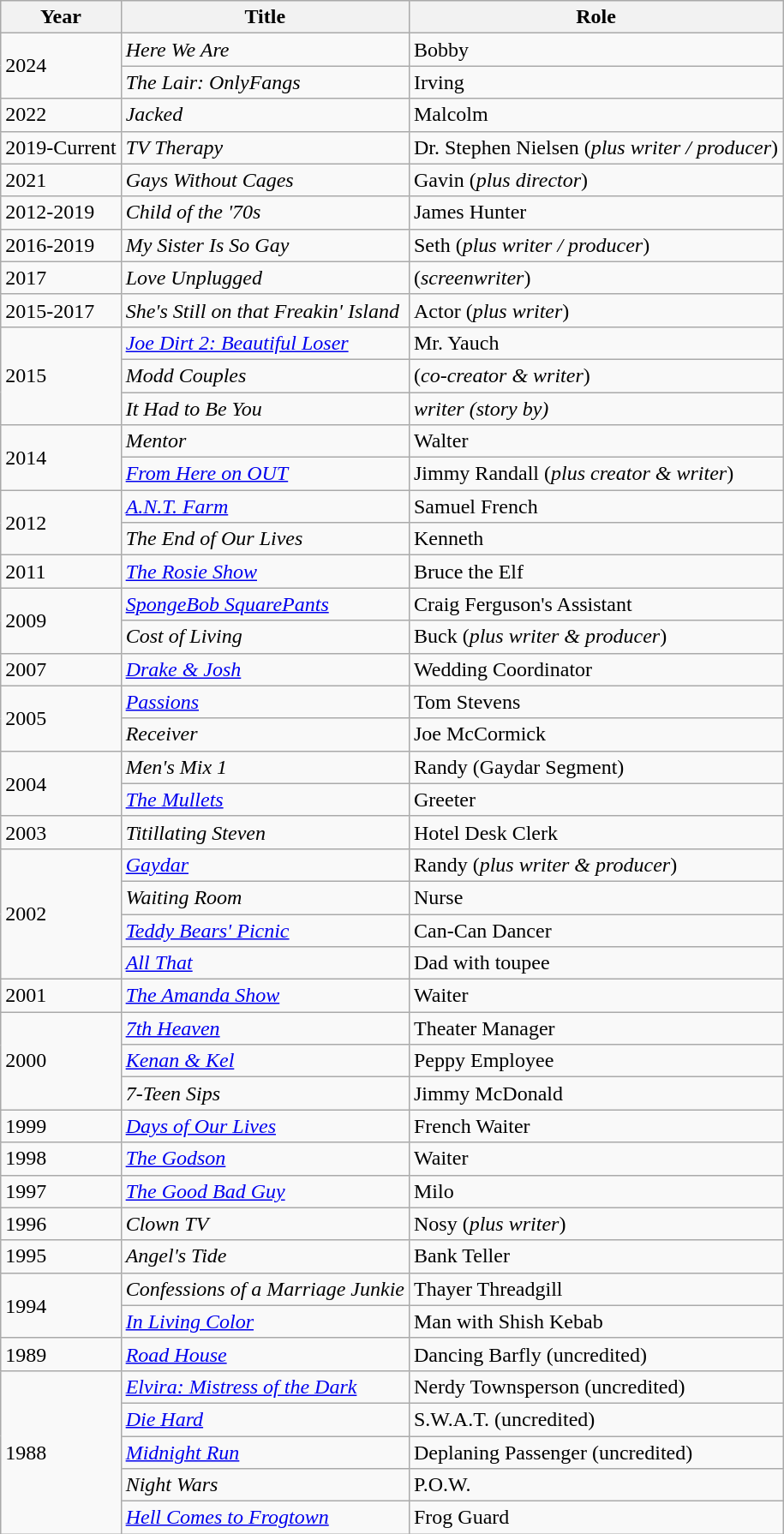<table class="wikitable">
<tr>
<th>Year</th>
<th>Title</th>
<th>Role</th>
</tr>
<tr>
<td rowspan="2">2024</td>
<td><em>Here We Are</em></td>
<td>Bobby</td>
</tr>
<tr>
<td><em>The Lair: OnlyFangs</em></td>
<td>Irving</td>
</tr>
<tr>
<td rowspan="1">2022</td>
<td><em>Jacked</em></td>
<td>Malcolm</td>
</tr>
<tr>
<td rowspan="1">2019-Current</td>
<td><em>TV Therapy</em></td>
<td>Dr. Stephen Nielsen (<em>plus writer / producer</em>)</td>
</tr>
<tr>
<td rowspan="1">2021</td>
<td><em>Gays Without Cages</em></td>
<td>Gavin (<em>plus director</em>)</td>
</tr>
<tr>
<td rowspan="1">2012-2019</td>
<td><em>Child of the '70s</em></td>
<td>James Hunter</td>
</tr>
<tr>
<td rowspan="1">2016-2019</td>
<td><em>My Sister Is So Gay</em></td>
<td>Seth (<em>plus writer / producer</em>)</td>
</tr>
<tr>
<td rowspan="1">2017</td>
<td><em>Love Unplugged</em></td>
<td>(<em>screenwriter</em>)</td>
</tr>
<tr>
<td rowspan="1">2015-2017</td>
<td><em>She's Still on that Freakin' Island</em></td>
<td>Actor (<em>plus writer</em>)</td>
</tr>
<tr>
<td rowspan="3">2015</td>
<td><em><a href='#'>Joe Dirt 2: Beautiful Loser</a></em></td>
<td>Mr. Yauch</td>
</tr>
<tr>
<td><em>Modd Couples</em></td>
<td>(<em>co-creator & writer</em>)</td>
</tr>
<tr>
<td><em>It Had to Be You</em></td>
<td><em>writer (story by)</em></td>
</tr>
<tr>
<td rowspan="2">2014</td>
<td><em>Mentor</em></td>
<td>Walter</td>
</tr>
<tr>
<td><em><a href='#'>From Here on OUT</a></em></td>
<td>Jimmy Randall (<em>plus creator & writer</em>)</td>
</tr>
<tr>
<td rowspan="2">2012</td>
<td><em><a href='#'>A.N.T. Farm</a></em></td>
<td>Samuel French</td>
</tr>
<tr>
<td><em>The End of Our Lives</em></td>
<td>Kenneth</td>
</tr>
<tr>
<td rowspan="1">2011</td>
<td><em><a href='#'>The Rosie Show</a></em></td>
<td>Bruce the Elf</td>
</tr>
<tr>
<td rowspan="2">2009</td>
<td><em><a href='#'>SpongeBob SquarePants</a></em></td>
<td>Craig Ferguson's Assistant</td>
</tr>
<tr>
<td><em>Cost of Living</em></td>
<td>Buck (<em>plus writer & producer</em>)</td>
</tr>
<tr>
<td rowspan="1">2007</td>
<td><em><a href='#'>Drake & Josh</a></em></td>
<td>Wedding Coordinator</td>
</tr>
<tr>
<td rowspan="2">2005</td>
<td><em><a href='#'>Passions</a></em></td>
<td>Tom Stevens</td>
</tr>
<tr>
<td><em>Receiver</em></td>
<td>Joe McCormick</td>
</tr>
<tr>
<td rowspan="2">2004</td>
<td><em>Men's Mix 1</em></td>
<td>Randy (Gaydar Segment)</td>
</tr>
<tr>
<td><em><a href='#'>The Mullets</a></em></td>
<td>Greeter</td>
</tr>
<tr>
<td rowspan="1">2003</td>
<td><em>Titillating Steven</em></td>
<td>Hotel Desk Clerk</td>
</tr>
<tr>
<td rowspan="4">2002</td>
<td><em><a href='#'>Gaydar</a></em></td>
<td>Randy (<em>plus writer & producer</em>)</td>
</tr>
<tr>
<td><em>Waiting Room</em></td>
<td>Nurse</td>
</tr>
<tr>
<td><em><a href='#'>Teddy Bears' Picnic</a></em></td>
<td>Can-Can Dancer</td>
</tr>
<tr>
<td><em><a href='#'>All That</a></em></td>
<td>Dad with toupee</td>
</tr>
<tr>
<td rowspan="1">2001</td>
<td><em><a href='#'>The Amanda Show</a></em></td>
<td>Waiter</td>
</tr>
<tr>
<td rowspan="3">2000</td>
<td><em><a href='#'>7th Heaven</a></em></td>
<td>Theater Manager</td>
</tr>
<tr>
<td><em><a href='#'>Kenan & Kel</a></em></td>
<td>Peppy Employee</td>
</tr>
<tr>
<td><em>7-Teen Sips</em></td>
<td>Jimmy McDonald</td>
</tr>
<tr>
<td rowspan="1">1999</td>
<td><em><a href='#'>Days of Our Lives</a></em></td>
<td>French Waiter</td>
</tr>
<tr>
<td rowspan="1">1998</td>
<td><em><a href='#'>The Godson</a></em></td>
<td>Waiter</td>
</tr>
<tr>
<td rowspan="1">1997</td>
<td><em><a href='#'>The Good Bad Guy</a></em></td>
<td>Milo</td>
</tr>
<tr>
<td rowspan="1">1996</td>
<td><em>Clown TV</em></td>
<td>Nosy (<em>plus writer</em>)</td>
</tr>
<tr>
<td rowspan="1">1995</td>
<td><em>Angel's Tide</em></td>
<td>Bank Teller</td>
</tr>
<tr>
<td rowspan="2">1994</td>
<td><em>Confessions of a Marriage Junkie</em></td>
<td>Thayer Threadgill</td>
</tr>
<tr>
<td><em><a href='#'>In Living Color</a></em></td>
<td>Man with Shish Kebab</td>
</tr>
<tr>
<td rowspan="1">1989</td>
<td><em><a href='#'>Road House</a></em></td>
<td>Dancing Barfly (uncredited)</td>
</tr>
<tr>
<td rowspan="5">1988</td>
<td><em><a href='#'>Elvira: Mistress of the Dark</a></em></td>
<td>Nerdy Townsperson (uncredited)</td>
</tr>
<tr>
<td><em><a href='#'>Die Hard</a></em></td>
<td>S.W.A.T. (uncredited)</td>
</tr>
<tr>
<td><em><a href='#'>Midnight Run</a></em></td>
<td>Deplaning Passenger (uncredited)</td>
</tr>
<tr>
<td><em>Night Wars</em></td>
<td>P.O.W.</td>
</tr>
<tr>
<td><em><a href='#'>Hell Comes to Frogtown</a></em></td>
<td>Frog Guard</td>
</tr>
</table>
